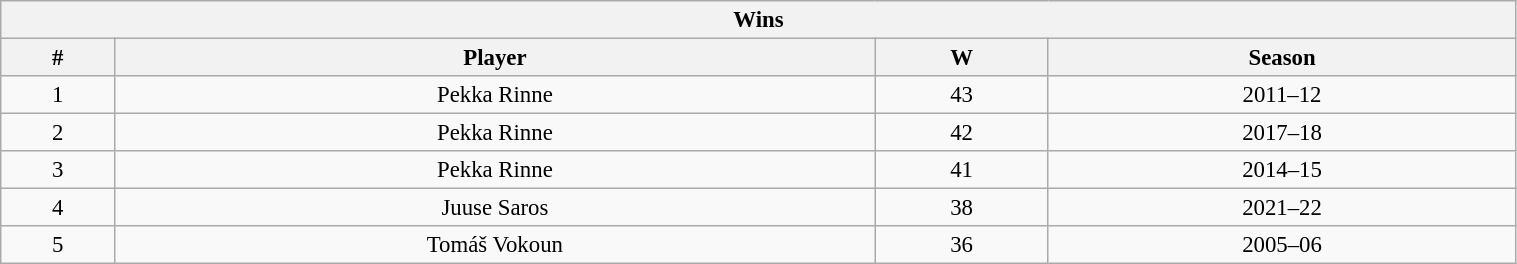<table class="wikitable" style="text-align: center; font-size: 95%" width="80%">
<tr>
<th colspan="4">Wins</th>
</tr>
<tr>
<th>#</th>
<th>Player</th>
<th>W</th>
<th>Season</th>
</tr>
<tr>
<td>1</td>
<td>Pekka Rinne</td>
<td>43</td>
<td>2011–12</td>
</tr>
<tr>
<td>2</td>
<td>Pekka Rinne</td>
<td>42</td>
<td>2017–18</td>
</tr>
<tr>
<td>3</td>
<td>Pekka Rinne</td>
<td>41</td>
<td>2014–15</td>
</tr>
<tr>
<td>4</td>
<td>Juuse Saros</td>
<td>38</td>
<td>2021–22</td>
</tr>
<tr>
<td>5</td>
<td>Tomáš Vokoun</td>
<td>36</td>
<td>2005–06</td>
</tr>
</table>
